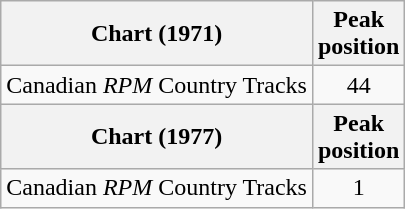<table class="wikitable">
<tr>
<th align="left">Chart (1971)</th>
<th align="center">Peak<br>position</th>
</tr>
<tr>
<td align="left">Canadian <em>RPM</em> Country Tracks</td>
<td align="center">44</td>
</tr>
<tr>
<th align="left">Chart (1977)</th>
<th align="center">Peak<br>position</th>
</tr>
<tr>
<td align="left">Canadian <em>RPM</em> Country Tracks</td>
<td align="center">1</td>
</tr>
</table>
